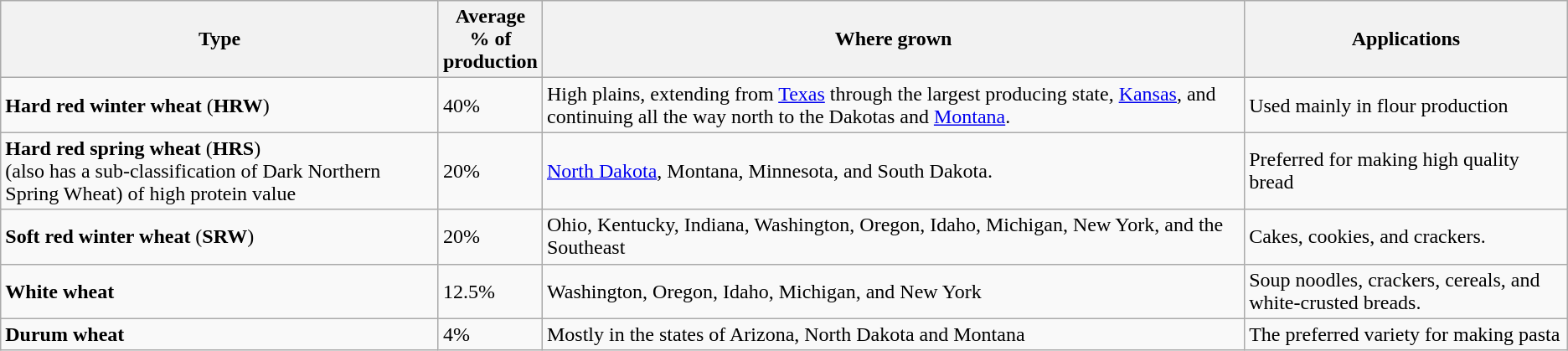<table class=wikitable>
<tr>
<th>Type</th>
<th>Average<br>% of<br>production</th>
<th>Where grown</th>
<th>Applications</th>
</tr>
<tr>
<td><strong>Hard red winter wheat</strong> (<strong>HRW</strong>)</td>
<td>40%</td>
<td>High plains, extending from <a href='#'>Texas</a> through the largest producing state, <a href='#'>Kansas</a>, and continuing all the way north to the Dakotas and <a href='#'>Montana</a>.</td>
<td>Used mainly in flour production</td>
</tr>
<tr>
<td><strong>Hard red spring wheat</strong> (<strong>HRS</strong>)<br>(also has a sub-classification of Dark Northern Spring Wheat) of high protein value</td>
<td>20%</td>
<td><a href='#'>North Dakota</a>, Montana, Minnesota, and South Dakota.</td>
<td>Preferred for making high quality bread</td>
</tr>
<tr>
<td><strong>Soft red winter wheat</strong> (<strong>SRW</strong>)</td>
<td>20%</td>
<td>Ohio, Kentucky, Indiana, Washington, Oregon, Idaho, Michigan, New York, and the Southeast</td>
<td>Cakes, cookies, and crackers.</td>
</tr>
<tr>
<td><strong>White wheat</strong></td>
<td>12.5%</td>
<td>Washington, Oregon, Idaho, Michigan, and New York</td>
<td>Soup noodles, crackers, cereals, and white-crusted breads.</td>
</tr>
<tr>
<td><strong>Durum wheat</strong></td>
<td>4%</td>
<td>Mostly in the states of Arizona, North Dakota and Montana</td>
<td>The preferred variety for making pasta</td>
</tr>
</table>
